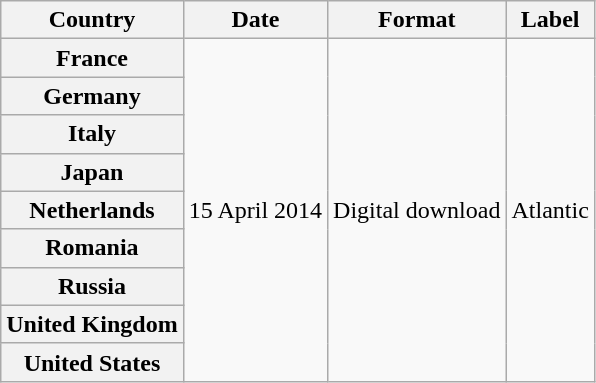<table class="wikitable plainrowheaders unsortable">
<tr>
<th>Country</th>
<th>Date</th>
<th>Format</th>
<th>Label</th>
</tr>
<tr>
<th scope="row">France</th>
<td rowspan="9">15 April 2014</td>
<td rowspan="9">Digital download</td>
<td rowspan="9">Atlantic</td>
</tr>
<tr>
<th scope="row">Germany</th>
</tr>
<tr>
<th scope="row">Italy</th>
</tr>
<tr>
<th scope="row">Japan</th>
</tr>
<tr>
<th scope="row">Netherlands</th>
</tr>
<tr>
<th scope="row">Romania</th>
</tr>
<tr>
<th scope="row">Russia</th>
</tr>
<tr>
<th scope="row">United Kingdom</th>
</tr>
<tr>
<th scope="row">United States</th>
</tr>
</table>
